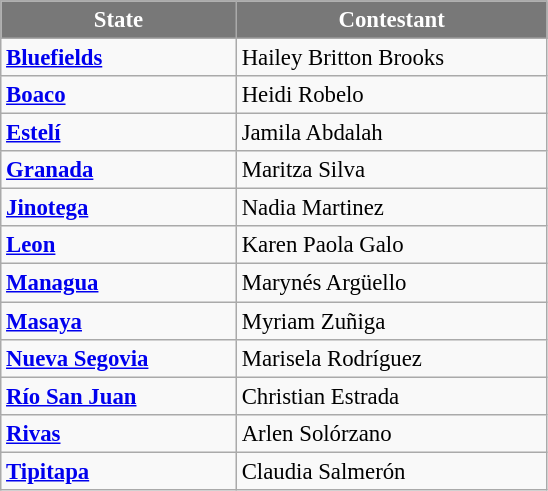<table class="wikitable sortable" style="font-size: 95%;">
<tr>
<th width="150" style="background-color:#787878;color:#FFFFFF;">State</th>
<th width="200" style="background-color:#787878;color:#FFFFFF;">Contestant</th>
</tr>
<tr>
<td> <strong><a href='#'>Bluefields</a></strong></td>
<td>Hailey Britton Brooks</td>
</tr>
<tr>
<td> <strong><a href='#'>Boaco</a></strong></td>
<td>Heidi Robelo</td>
</tr>
<tr>
<td> <strong><a href='#'>Estelí</a></strong></td>
<td>Jamila Abdalah</td>
</tr>
<tr>
<td> <strong><a href='#'>Granada</a></strong></td>
<td>Maritza Silva</td>
</tr>
<tr>
<td> <strong><a href='#'>Jinotega</a></strong></td>
<td>Nadia Martinez</td>
</tr>
<tr>
<td> <strong><a href='#'>Leon</a></strong></td>
<td>Karen Paola Galo</td>
</tr>
<tr>
<td> <strong><a href='#'>Managua</a></strong></td>
<td>Marynés Argüello</td>
</tr>
<tr>
<td> <strong><a href='#'>Masaya</a></strong></td>
<td>Myriam Zuñiga</td>
</tr>
<tr>
<td> <strong><a href='#'>Nueva Segovia</a></strong></td>
<td>Marisela Rodríguez</td>
</tr>
<tr>
<td> <strong><a href='#'>Río San Juan</a></strong></td>
<td>Christian Estrada</td>
</tr>
<tr>
<td> <strong><a href='#'>Rivas</a></strong></td>
<td>Arlen Solórzano</td>
</tr>
<tr>
<td><strong><a href='#'>Tipitapa</a></strong></td>
<td>Claudia Salmerón</td>
</tr>
</table>
